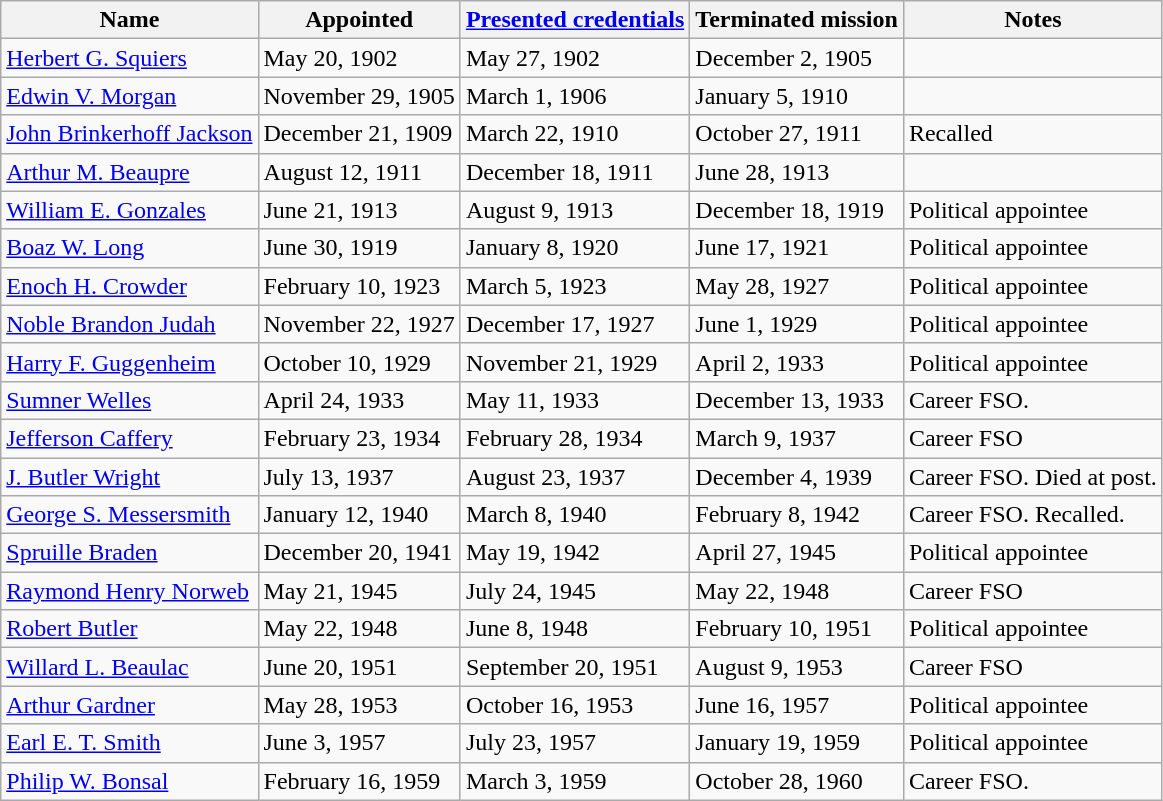<table class="wikitable">
<tr>
<th>Name</th>
<th>Appointed</th>
<th><a href='#'>Presented credentials</a></th>
<th>Terminated mission</th>
<th>Notes</th>
</tr>
<tr>
<td><a href='#'>Herbert G. Squiers</a></td>
<td>May 20, 1902</td>
<td>May 27, 1902</td>
<td>December 2, 1905</td>
<td></td>
</tr>
<tr>
<td><a href='#'>Edwin V. Morgan</a></td>
<td>November 29, 1905</td>
<td>March 1, 1906</td>
<td>January 5, 1910</td>
<td></td>
</tr>
<tr>
<td><a href='#'>John Brinkerhoff Jackson</a></td>
<td>December 21, 1909</td>
<td>March 22, 1910</td>
<td>October 27, 1911</td>
<td>Recalled</td>
</tr>
<tr>
<td><a href='#'>Arthur M. Beaupre</a></td>
<td>August 12, 1911</td>
<td>December 18, 1911</td>
<td>June 28, 1913</td>
<td></td>
</tr>
<tr>
<td><a href='#'>William E. Gonzales</a></td>
<td>June 21, 1913</td>
<td>August 9, 1913</td>
<td>December 18, 1919</td>
<td>Political appointee</td>
</tr>
<tr>
<td><a href='#'>Boaz W. Long</a></td>
<td>June 30, 1919</td>
<td>January 8, 1920</td>
<td>June 17, 1921</td>
<td>Political appointee</td>
</tr>
<tr>
<td><a href='#'>Enoch H. Crowder</a></td>
<td>February 10, 1923</td>
<td>March 5, 1923</td>
<td>May 28, 1927</td>
<td>Political appointee</td>
</tr>
<tr>
<td><a href='#'>Noble Brandon Judah</a></td>
<td>November 22, 1927</td>
<td>December 17, 1927</td>
<td>June 1, 1929</td>
<td>Political appointee</td>
</tr>
<tr>
<td><a href='#'>Harry F. Guggenheim</a></td>
<td>October 10, 1929</td>
<td>November 21, 1929</td>
<td>April 2, 1933</td>
<td>Political appointee</td>
</tr>
<tr>
<td><a href='#'>Sumner Welles</a></td>
<td>April 24, 1933</td>
<td>May 11, 1933</td>
<td>December 13, 1933</td>
<td>Career FSO.</td>
</tr>
<tr>
<td><a href='#'>Jefferson Caffery</a></td>
<td>February 23, 1934</td>
<td>February 28, 1934</td>
<td>March 9, 1937</td>
<td>Career FSO</td>
</tr>
<tr>
<td><a href='#'>J. Butler Wright</a></td>
<td>July 13, 1937</td>
<td>August 23, 1937</td>
<td>December 4, 1939</td>
<td>Career FSO. Died at post.</td>
</tr>
<tr>
<td><a href='#'>George S. Messersmith</a></td>
<td>January 12, 1940</td>
<td>March 8, 1940</td>
<td>February 8, 1942</td>
<td>Career FSO. Recalled.</td>
</tr>
<tr>
<td><a href='#'>Spruille Braden</a></td>
<td>December 20, 1941</td>
<td>May 19, 1942</td>
<td>April 27, 1945</td>
<td>Political appointee</td>
</tr>
<tr>
<td><a href='#'>Raymond Henry Norweb</a></td>
<td>May 21, 1945</td>
<td>July 24, 1945</td>
<td>May 22, 1948</td>
<td>Career FSO</td>
</tr>
<tr>
<td><a href='#'>Robert Butler</a></td>
<td>May 22, 1948</td>
<td>June 8, 1948</td>
<td>February 10, 1951</td>
<td>Political appointee</td>
</tr>
<tr>
<td><a href='#'>Willard L. Beaulac</a></td>
<td>June 20, 1951</td>
<td>September 20, 1951</td>
<td>August 9, 1953</td>
<td>Career FSO</td>
</tr>
<tr>
<td><a href='#'>Arthur Gardner</a></td>
<td>May 28, 1953</td>
<td>October 16, 1953</td>
<td>June 16, 1957</td>
<td>Political appointee</td>
</tr>
<tr>
<td><a href='#'>Earl E. T. Smith</a></td>
<td>June 3, 1957</td>
<td>July 23, 1957</td>
<td>January 19, 1959</td>
<td>Political appointee</td>
</tr>
<tr>
<td><a href='#'>Philip W. Bonsal</a></td>
<td>February 16, 1959</td>
<td>March 3, 1959</td>
<td>October 28, 1960</td>
<td>Career FSO.</td>
</tr>
</table>
